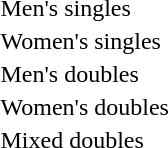<table>
<tr>
<td>Men's singles<br></td>
<td></td>
<td></td>
<td></td>
</tr>
<tr>
<td>Women's singles<br></td>
<td></td>
<td></td>
<td></td>
</tr>
<tr>
<td>Men's doubles<br></td>
<td></td>
<td></td>
<td></td>
</tr>
<tr>
<td>Women's doubles<br></td>
<td></td>
<td></td>
<td></td>
</tr>
<tr>
<td>Mixed doubles<br></td>
<td></td>
<td></td>
<td></td>
</tr>
</table>
